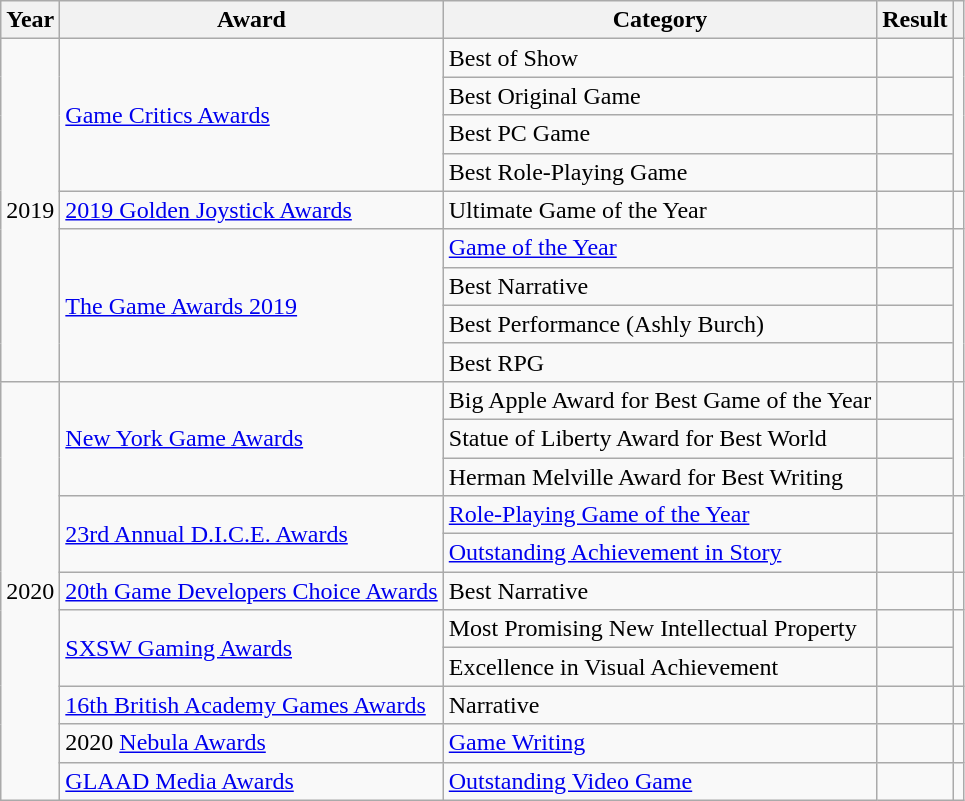<table class="wikitable sortable">
<tr>
<th>Year</th>
<th>Award</th>
<th>Category</th>
<th>Result</th>
<th></th>
</tr>
<tr>
<td rowspan="9" style="text-align:center;">2019</td>
<td rowspan="4"><a href='#'>Game Critics Awards</a></td>
<td>Best of Show</td>
<td></td>
<td rowspan="4" style="text-align:center;"></td>
</tr>
<tr>
<td>Best Original Game</td>
<td></td>
</tr>
<tr>
<td>Best PC Game</td>
<td></td>
</tr>
<tr>
<td>Best Role-Playing Game</td>
<td></td>
</tr>
<tr>
<td><a href='#'>2019 Golden Joystick Awards</a></td>
<td>Ultimate Game of the Year</td>
<td></td>
<td style="text-align:center;"></td>
</tr>
<tr>
<td rowspan="4"><a href='#'>The Game Awards 2019</a></td>
<td><a href='#'>Game of the Year</a></td>
<td></td>
<td rowspan="4" style="text-align:center;"></td>
</tr>
<tr>
<td>Best Narrative</td>
<td></td>
</tr>
<tr>
<td>Best Performance (Ashly Burch)</td>
<td></td>
</tr>
<tr>
<td>Best RPG</td>
<td></td>
</tr>
<tr>
<td rowspan="11">2020</td>
<td rowspan="3"><a href='#'>New York Game Awards</a></td>
<td>Big Apple Award for Best Game of the Year</td>
<td></td>
<td rowspan="3" style="text-align:center;"></td>
</tr>
<tr>
<td>Statue of Liberty Award for Best World</td>
<td></td>
</tr>
<tr>
<td>Herman Melville Award for Best Writing</td>
<td></td>
</tr>
<tr>
<td rowspan="2"><a href='#'>23rd Annual D.I.C.E. Awards</a></td>
<td><a href='#'>Role-Playing Game of the Year</a></td>
<td></td>
<td rowspan="2" style="text-align:center;"></td>
</tr>
<tr>
<td><a href='#'>Outstanding Achievement in Story</a></td>
<td></td>
</tr>
<tr>
<td><a href='#'>20th Game Developers Choice Awards</a></td>
<td>Best Narrative</td>
<td></td>
<td style="text-align:center;"></td>
</tr>
<tr>
<td rowspan="2"><a href='#'>SXSW Gaming Awards</a></td>
<td>Most Promising New Intellectual Property</td>
<td></td>
<td rowspan="2" style="text-align:center;"></td>
</tr>
<tr>
<td>Excellence in Visual Achievement</td>
<td></td>
</tr>
<tr>
<td><a href='#'>16th British Academy Games Awards</a></td>
<td>Narrative</td>
<td></td>
<td style="text-align:center;"></td>
</tr>
<tr>
<td>2020 <a href='#'>Nebula Awards</a></td>
<td><a href='#'>Game Writing</a></td>
<td></td>
<td style="text-align:center;"></td>
</tr>
<tr>
<td><a href='#'>GLAAD Media Awards</a></td>
<td><a href='#'>Outstanding Video Game</a></td>
<td></td>
<td style="text-align:center;"></td>
</tr>
</table>
